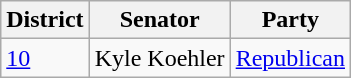<table class="wikitable">
<tr>
<th>District</th>
<th>Senator</th>
<th>Party</th>
</tr>
<tr>
<td><a href='#'>10</a></td>
<td>Kyle Koehler</td>
<td><a href='#'>Republican</a></td>
</tr>
</table>
